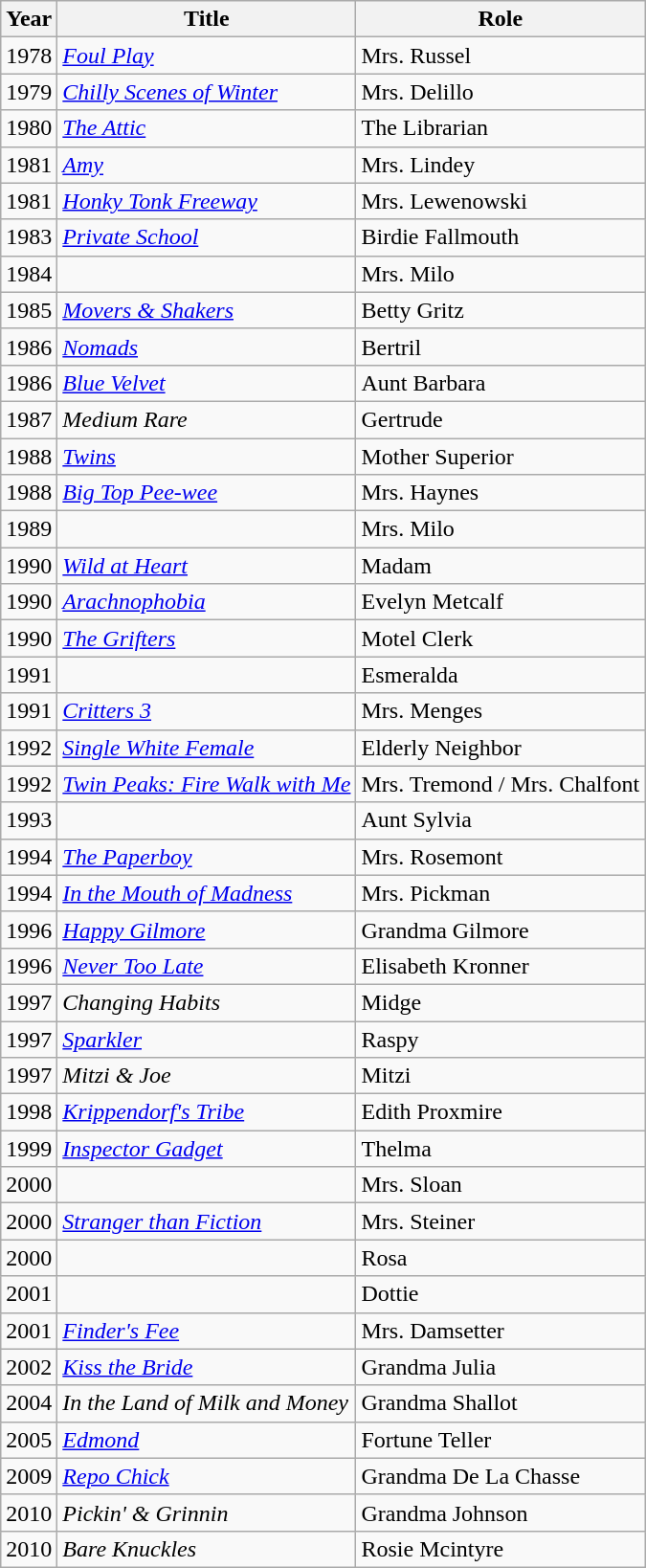<table class="wikitable sortable">
<tr>
<th>Year</th>
<th>Title</th>
<th>Role</th>
</tr>
<tr>
<td>1978</td>
<td><em><a href='#'>Foul Play</a></em></td>
<td>Mrs. Russel</td>
</tr>
<tr>
<td>1979</td>
<td><em><a href='#'>Chilly Scenes of Winter</a></em></td>
<td>Mrs. Delillo</td>
</tr>
<tr>
<td>1980</td>
<td data-sort-value="Attic, The"><em><a href='#'>The Attic</a></em></td>
<td>The Librarian</td>
</tr>
<tr>
<td>1981</td>
<td><em><a href='#'>Amy</a></em></td>
<td>Mrs. Lindey</td>
</tr>
<tr>
<td>1981</td>
<td><em><a href='#'>Honky Tonk Freeway</a></em></td>
<td>Mrs. Lewenowski</td>
</tr>
<tr>
<td>1983</td>
<td><em><a href='#'>Private School</a></em></td>
<td>Birdie Fallmouth</td>
</tr>
<tr>
<td>1984</td>
<td><em></em></td>
<td>Mrs. Milo</td>
</tr>
<tr>
<td>1985</td>
<td><em><a href='#'>Movers & Shakers</a></em></td>
<td>Betty Gritz</td>
</tr>
<tr>
<td>1986</td>
<td><em><a href='#'>Nomads</a></em></td>
<td>Bertril</td>
</tr>
<tr>
<td>1986</td>
<td><em><a href='#'>Blue Velvet</a></em></td>
<td>Aunt Barbara</td>
</tr>
<tr>
<td>1987</td>
<td><em>Medium Rare</em></td>
<td>Gertrude</td>
</tr>
<tr>
<td>1988</td>
<td><em><a href='#'>Twins</a></em></td>
<td>Mother Superior</td>
</tr>
<tr>
<td>1988</td>
<td><em><a href='#'>Big Top Pee-wee</a></em></td>
<td>Mrs. Haynes</td>
</tr>
<tr>
<td>1989</td>
<td><em></em></td>
<td>Mrs. Milo</td>
</tr>
<tr>
<td>1990</td>
<td><em><a href='#'>Wild at Heart</a></em></td>
<td>Madam</td>
</tr>
<tr>
<td>1990</td>
<td><em><a href='#'>Arachnophobia</a></em></td>
<td>Evelyn Metcalf</td>
</tr>
<tr>
<td>1990</td>
<td data-sort-value="Grifters, The"><em><a href='#'>The Grifters</a></em></td>
<td>Motel Clerk</td>
</tr>
<tr>
<td>1991</td>
<td><em></em></td>
<td>Esmeralda</td>
</tr>
<tr>
<td>1991</td>
<td><em><a href='#'>Critters 3</a></em></td>
<td>Mrs. Menges</td>
</tr>
<tr>
<td>1992</td>
<td><em><a href='#'>Single White Female</a></em></td>
<td>Elderly Neighbor</td>
</tr>
<tr>
<td>1992</td>
<td><em><a href='#'>Twin Peaks: Fire Walk with Me</a></em></td>
<td>Mrs. Tremond / Mrs. Chalfont</td>
</tr>
<tr>
<td>1993</td>
<td><em></em></td>
<td>Aunt Sylvia</td>
</tr>
<tr>
<td>1994</td>
<td data-sort-value="Paperboy, The"><em><a href='#'>The Paperboy</a></em></td>
<td>Mrs. Rosemont</td>
</tr>
<tr>
<td>1994</td>
<td><em><a href='#'>In the Mouth of Madness</a></em></td>
<td>Mrs. Pickman</td>
</tr>
<tr>
<td>1996</td>
<td><em><a href='#'>Happy Gilmore</a></em></td>
<td>Grandma Gilmore</td>
</tr>
<tr>
<td>1996</td>
<td><em><a href='#'>Never Too Late</a></em></td>
<td>Elisabeth Kronner</td>
</tr>
<tr>
<td>1997</td>
<td><em>Changing Habits</em></td>
<td>Midge</td>
</tr>
<tr>
<td>1997</td>
<td><em><a href='#'>Sparkler</a></em></td>
<td>Raspy</td>
</tr>
<tr>
<td>1997</td>
<td><em>Mitzi & Joe</em></td>
<td>Mitzi</td>
</tr>
<tr>
<td>1998</td>
<td><em><a href='#'>Krippendorf's Tribe</a></em></td>
<td>Edith Proxmire</td>
</tr>
<tr>
<td>1999</td>
<td><em><a href='#'>Inspector Gadget</a></em></td>
<td>Thelma</td>
</tr>
<tr>
<td>2000</td>
<td><em></em></td>
<td>Mrs. Sloan</td>
</tr>
<tr>
<td>2000</td>
<td><em><a href='#'>Stranger than Fiction</a></em></td>
<td>Mrs. Steiner</td>
</tr>
<tr>
<td>2000</td>
<td><em></em></td>
<td>Rosa</td>
</tr>
<tr>
<td>2001</td>
<td><em></em></td>
<td>Dottie</td>
</tr>
<tr>
<td>2001</td>
<td><em><a href='#'>Finder's Fee</a></em></td>
<td>Mrs. Damsetter</td>
</tr>
<tr>
<td>2002</td>
<td><em><a href='#'>Kiss the Bride</a></em></td>
<td>Grandma Julia</td>
</tr>
<tr>
<td>2004</td>
<td><em>In the Land of Milk and Money</em></td>
<td>Grandma Shallot</td>
</tr>
<tr>
<td>2005</td>
<td><em><a href='#'>Edmond</a></em></td>
<td>Fortune Teller</td>
</tr>
<tr>
<td>2009</td>
<td><em><a href='#'>Repo Chick</a></em></td>
<td>Grandma De La Chasse</td>
</tr>
<tr>
<td>2010</td>
<td><em>Pickin' & Grinnin</em></td>
<td>Grandma Johnson</td>
</tr>
<tr>
<td>2010</td>
<td><em>Bare Knuckles</em></td>
<td>Rosie Mcintyre</td>
</tr>
</table>
